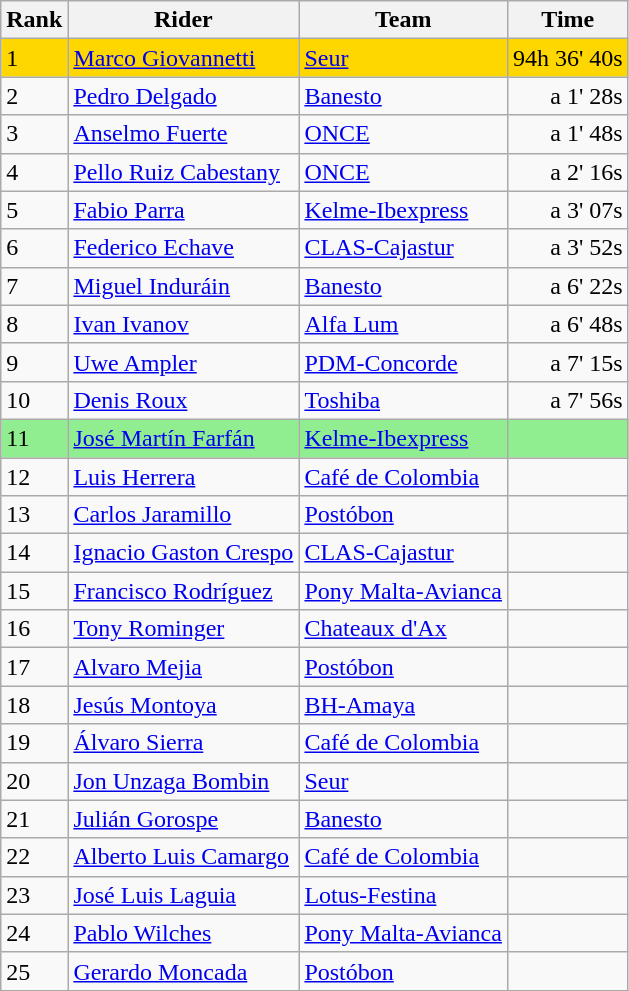<table class="wikitable">
<tr>
<th>Rank</th>
<th>Rider</th>
<th>Team</th>
<th>Time</th>
</tr>
<tr bgcolor=gold>
<td>1</td>
<td>	<a href='#'>Marco Giovannetti</a></td>
<td><a href='#'>Seur</a></td>
<td align="right">94h 36' 40s</td>
</tr>
<tr>
<td>2</td>
<td>	<a href='#'>Pedro Delgado</a></td>
<td><a href='#'>Banesto</a></td>
<td align="right">a 1' 28s</td>
</tr>
<tr>
<td>3</td>
<td>	<a href='#'>Anselmo Fuerte</a></td>
<td><a href='#'>ONCE</a></td>
<td align="right">a 1' 48s</td>
</tr>
<tr>
<td>4</td>
<td>	<a href='#'>Pello Ruiz Cabestany</a></td>
<td><a href='#'>ONCE</a></td>
<td align="right">a 2' 16s</td>
</tr>
<tr>
<td>5</td>
<td>	<a href='#'>Fabio Parra</a></td>
<td><a href='#'>Kelme-Ibexpress</a></td>
<td align="right">a 3' 07s</td>
</tr>
<tr>
<td>6</td>
<td>	<a href='#'>Federico Echave</a></td>
<td><a href='#'>CLAS-Cajastur</a></td>
<td align="right">a 3' 52s</td>
</tr>
<tr>
<td>7</td>
<td>	<a href='#'>Miguel Induráin</a></td>
<td><a href='#'>Banesto</a></td>
<td align="right">a 6' 22s</td>
</tr>
<tr>
<td>8</td>
<td>	<a href='#'>Ivan Ivanov</a></td>
<td><a href='#'>Alfa Lum</a></td>
<td align="right">a 6' 48s</td>
</tr>
<tr>
<td>9</td>
<td>	<a href='#'>Uwe Ampler</a></td>
<td><a href='#'>PDM-Concorde</a></td>
<td align="right">a 7' 15s</td>
</tr>
<tr>
<td>10</td>
<td>	<a href='#'>Denis Roux</a></td>
<td><a href='#'>Toshiba</a></td>
<td align="right">a 7' 56s</td>
</tr>
<tr bgcolor=lightgreen>
<td>11</td>
<td>	<a href='#'>José Martín Farfán</a></td>
<td><a href='#'>Kelme-Ibexpress</a></td>
<td align="right"></td>
</tr>
<tr>
<td>12</td>
<td>	<a href='#'>Luis Herrera</a></td>
<td><a href='#'>Café de Colombia</a></td>
<td align="right"></td>
</tr>
<tr>
<td>13</td>
<td>	<a href='#'>Carlos Jaramillo</a></td>
<td><a href='#'>Postóbon</a></td>
<td align="right"></td>
</tr>
<tr>
<td>14</td>
<td>	<a href='#'>Ignacio Gaston Crespo</a></td>
<td><a href='#'>CLAS-Cajastur</a></td>
<td align="right"></td>
</tr>
<tr>
<td>15</td>
<td>	<a href='#'>Francisco Rodríguez</a></td>
<td><a href='#'>Pony Malta-Avianca</a></td>
<td align="right"></td>
</tr>
<tr>
<td>16</td>
<td>	<a href='#'>Tony Rominger</a></td>
<td><a href='#'>Chateaux d'Ax</a></td>
<td align="right"></td>
</tr>
<tr>
<td>17</td>
<td>	<a href='#'>Alvaro Mejia</a></td>
<td><a href='#'>Postóbon</a></td>
<td align="right"></td>
</tr>
<tr>
<td>18</td>
<td>	<a href='#'>Jesús Montoya</a></td>
<td><a href='#'>BH-Amaya</a></td>
<td align="right"></td>
</tr>
<tr>
<td>19</td>
<td>	<a href='#'>Álvaro Sierra</a></td>
<td><a href='#'>Café de Colombia</a></td>
<td align="right"></td>
</tr>
<tr>
<td>20</td>
<td>	<a href='#'>Jon Unzaga Bombin</a></td>
<td><a href='#'>Seur</a></td>
<td align="right"></td>
</tr>
<tr>
<td>21</td>
<td>	<a href='#'>Julián Gorospe</a></td>
<td><a href='#'>Banesto</a></td>
<td align="right"></td>
</tr>
<tr>
<td>22</td>
<td>	<a href='#'>Alberto Luis Camargo</a></td>
<td><a href='#'>Café de Colombia</a></td>
<td align="right"></td>
</tr>
<tr>
<td>23</td>
<td>	<a href='#'>José Luis Laguia</a></td>
<td><a href='#'>Lotus-Festina</a></td>
<td align="right"></td>
</tr>
<tr>
<td>24</td>
<td>	<a href='#'>Pablo Wilches</a></td>
<td><a href='#'>Pony Malta-Avianca</a></td>
<td align="right"></td>
</tr>
<tr>
<td>25</td>
<td>	<a href='#'>Gerardo Moncada</a></td>
<td><a href='#'>Postóbon</a></td>
<td align="right"></td>
</tr>
</table>
